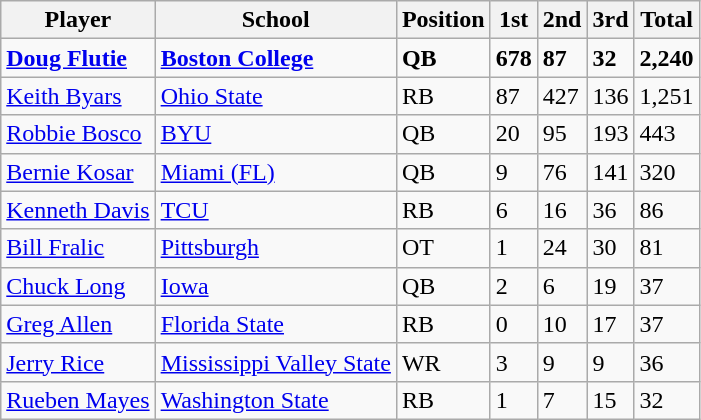<table class="wikitable">
<tr>
<th>Player</th>
<th>School</th>
<th>Position</th>
<th>1st</th>
<th>2nd</th>
<th>3rd</th>
<th>Total</th>
</tr>
<tr>
<td><strong><a href='#'>Doug Flutie</a></strong></td>
<td><strong><a href='#'>Boston College</a></strong></td>
<td><strong>QB</strong></td>
<td><strong>678</strong></td>
<td><strong>87</strong></td>
<td><strong>32</strong></td>
<td><strong>2,240</strong></td>
</tr>
<tr>
<td><a href='#'>Keith Byars</a></td>
<td><a href='#'>Ohio State</a></td>
<td>RB</td>
<td>87</td>
<td>427</td>
<td>136</td>
<td>1,251</td>
</tr>
<tr>
<td><a href='#'>Robbie Bosco</a></td>
<td><a href='#'>BYU</a></td>
<td>QB</td>
<td>20</td>
<td>95</td>
<td>193</td>
<td>443</td>
</tr>
<tr>
<td><a href='#'>Bernie Kosar</a></td>
<td><a href='#'>Miami (FL)</a></td>
<td>QB</td>
<td>9</td>
<td>76</td>
<td>141</td>
<td>320</td>
</tr>
<tr>
<td><a href='#'>Kenneth Davis</a></td>
<td><a href='#'>TCU</a></td>
<td>RB</td>
<td>6</td>
<td>16</td>
<td>36</td>
<td>86</td>
</tr>
<tr>
<td><a href='#'>Bill Fralic</a></td>
<td><a href='#'>Pittsburgh</a></td>
<td>OT</td>
<td>1</td>
<td>24</td>
<td>30</td>
<td>81</td>
</tr>
<tr>
<td><a href='#'>Chuck Long</a></td>
<td><a href='#'>Iowa</a></td>
<td>QB</td>
<td>2</td>
<td>6</td>
<td>19</td>
<td>37</td>
</tr>
<tr>
<td><a href='#'>Greg Allen</a></td>
<td><a href='#'>Florida State</a></td>
<td>RB</td>
<td>0</td>
<td>10</td>
<td>17</td>
<td>37</td>
</tr>
<tr>
<td><a href='#'>Jerry Rice</a></td>
<td><a href='#'>Mississippi Valley State</a></td>
<td>WR</td>
<td>3</td>
<td>9</td>
<td>9</td>
<td>36</td>
</tr>
<tr>
<td><a href='#'>Rueben Mayes</a></td>
<td><a href='#'>Washington State</a></td>
<td>RB</td>
<td>1</td>
<td>7</td>
<td>15</td>
<td>32</td>
</tr>
</table>
